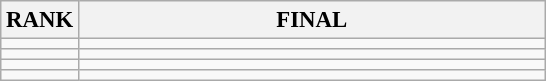<table class="wikitable" style="font-size:95%;">
<tr>
<th>RANK</th>
<th align="left" style="width: 20em">FINAL</th>
</tr>
<tr>
<td align="center"></td>
<td></td>
</tr>
<tr>
<td align="center"></td>
<td></td>
</tr>
<tr>
<td align="center"></td>
<td></td>
</tr>
<tr>
<td align="center"></td>
<td></td>
</tr>
</table>
